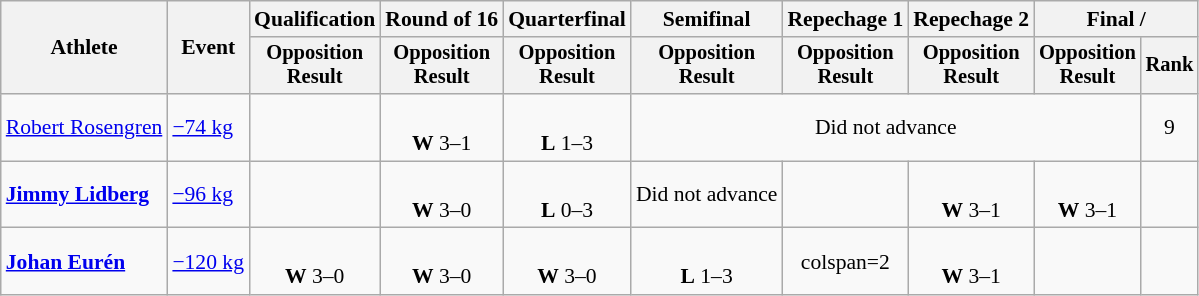<table class="wikitable" style="font-size:90%">
<tr>
<th rowspan="2">Athlete</th>
<th rowspan="2">Event</th>
<th>Qualification</th>
<th>Round of 16</th>
<th>Quarterfinal</th>
<th>Semifinal</th>
<th>Repechage 1</th>
<th>Repechage 2</th>
<th colspan=2>Final / </th>
</tr>
<tr style="font-size: 95%">
<th>Opposition<br>Result</th>
<th>Opposition<br>Result</th>
<th>Opposition<br>Result</th>
<th>Opposition<br>Result</th>
<th>Opposition<br>Result</th>
<th>Opposition<br>Result</th>
<th>Opposition<br>Result</th>
<th>Rank</th>
</tr>
<tr align=center>
<td align=left><a href='#'>Robert Rosengren</a></td>
<td align=left><a href='#'>−74 kg</a></td>
<td></td>
<td><br><strong>W</strong> 3–1 <sup></sup></td>
<td><br><strong>L</strong> 1–3 <sup></sup></td>
<td colspan=4>Did not advance</td>
<td>9</td>
</tr>
<tr align=center>
<td align=left><strong><a href='#'>Jimmy Lidberg</a></strong></td>
<td align=left><a href='#'>−96 kg</a></td>
<td></td>
<td><br><strong>W</strong> 3–0 <sup></sup></td>
<td><br><strong>L</strong> 0–3 <sup></sup></td>
<td>Did not advance</td>
<td></td>
<td><br><strong>W</strong> 3–1 <sup></sup></td>
<td><br><strong>W</strong> 3–1 <sup></sup></td>
<td></td>
</tr>
<tr align=center>
<td align=left><strong><a href='#'>Johan Eurén</a></strong></td>
<td align=left><a href='#'>−120 kg</a></td>
<td><br><strong>W</strong> 3–0 <sup></sup></td>
<td><br><strong>W</strong> 3–0 <sup></sup></td>
<td><br><strong>W</strong> 3–0 <sup></sup></td>
<td><br><strong>L</strong> 1–3 <sup></sup></td>
<td>colspan=2 </td>
<td><br><strong>W</strong> 3–1 <sup></sup></td>
<td></td>
</tr>
</table>
